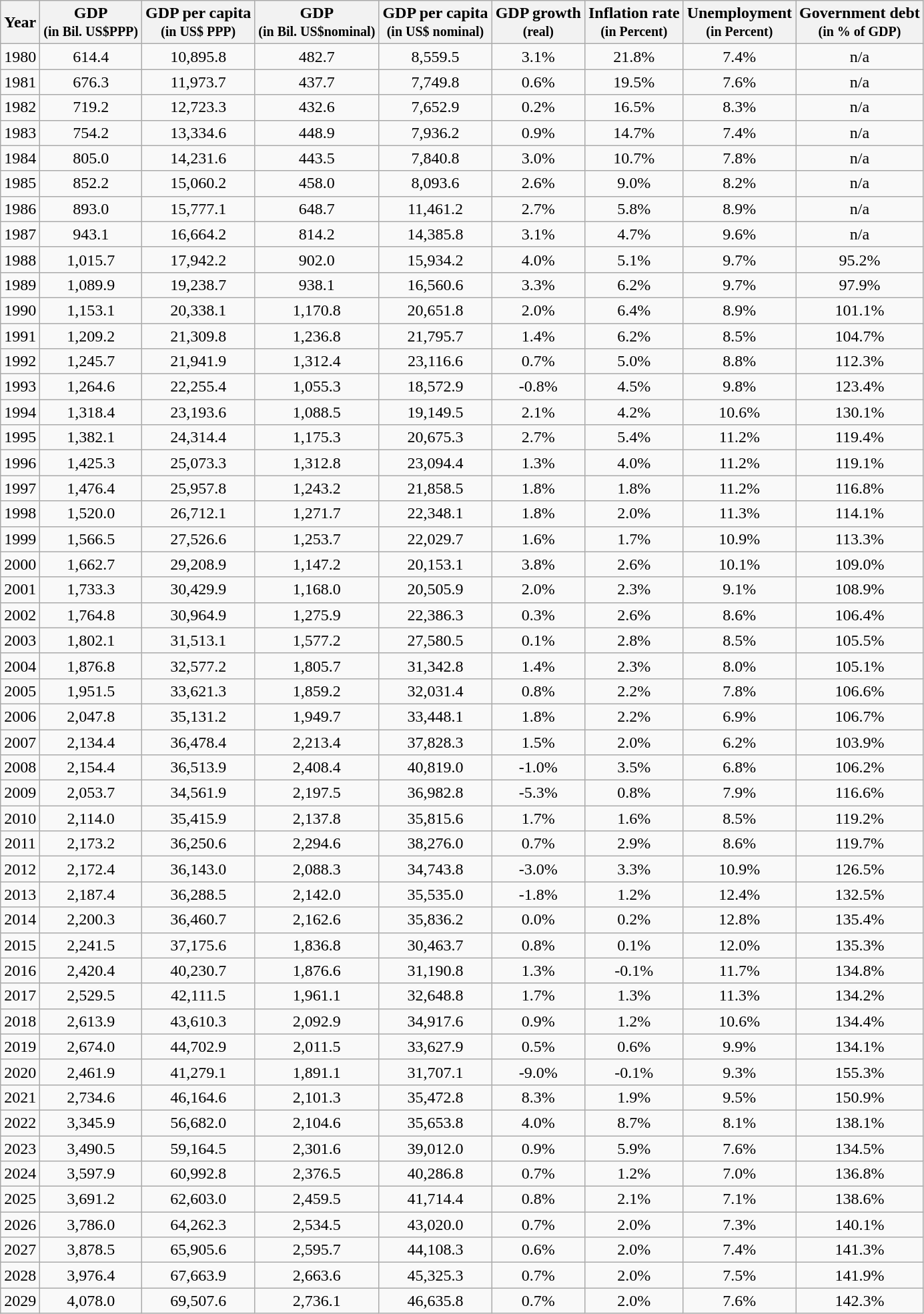<table class="wikitable sortable sticky-header" style="text-align:center;">
<tr>
<th>Year</th>
<th>GDP<br><small>(in Bil. US$PPP)</small></th>
<th>GDP per capita<br><small>(in US$ PPP)</small></th>
<th>GDP<br><small>(in Bil. US$nominal)</small></th>
<th>GDP per capita<br><small>(in US$ nominal)</small></th>
<th>GDP growth<br><small>(real)</small></th>
<th>Inflation rate<br><small>(in Percent)</small></th>
<th>Unemployment<br><small>(in Percent)</small></th>
<th>Government debt<br><small>(in % of GDP)</small></th>
</tr>
<tr>
<td>1980</td>
<td>614.4</td>
<td>10,895.8</td>
<td>482.7</td>
<td>8,559.5</td>
<td>3.1%</td>
<td>21.8%</td>
<td>7.4%</td>
<td>n/a</td>
</tr>
<tr>
<td>1981</td>
<td>676.3</td>
<td>11,973.7</td>
<td>437.7</td>
<td>7,749.8</td>
<td>0.6%</td>
<td>19.5%</td>
<td>7.6%</td>
<td>n/a</td>
</tr>
<tr>
<td>1982</td>
<td>719.2</td>
<td>12,723.3</td>
<td>432.6</td>
<td>7,652.9</td>
<td>0.2%</td>
<td>16.5%</td>
<td>8.3%</td>
<td>n/a</td>
</tr>
<tr>
<td>1983</td>
<td>754.2</td>
<td>13,334.6</td>
<td>448.9</td>
<td>7,936.2</td>
<td>0.9%</td>
<td>14.7%</td>
<td>7.4%</td>
<td>n/a</td>
</tr>
<tr>
<td>1984</td>
<td>805.0</td>
<td>14,231.6</td>
<td>443.5</td>
<td>7,840.8</td>
<td>3.0%</td>
<td>10.7%</td>
<td>7.8%</td>
<td>n/a</td>
</tr>
<tr>
<td>1985</td>
<td>852.2</td>
<td>15,060.2</td>
<td>458.0</td>
<td>8,093.6</td>
<td>2.6%</td>
<td>9.0%</td>
<td>8.2%</td>
<td>n/a</td>
</tr>
<tr>
<td>1986</td>
<td>893.0</td>
<td>15,777.1</td>
<td>648.7</td>
<td>11,461.2</td>
<td>2.7%</td>
<td>5.8%</td>
<td>8.9%</td>
<td>n/a</td>
</tr>
<tr>
<td>1987</td>
<td>943.1</td>
<td>16,664.2</td>
<td>814.2</td>
<td>14,385.8</td>
<td>3.1%</td>
<td>4.7%</td>
<td>9.6%</td>
<td>n/a</td>
</tr>
<tr>
<td>1988</td>
<td>1,015.7</td>
<td>17,942.2</td>
<td>902.0</td>
<td>15,934.2</td>
<td>4.0%</td>
<td>5.1%</td>
<td>9.7%</td>
<td>95.2%</td>
</tr>
<tr>
<td>1989</td>
<td>1,089.9</td>
<td>19,238.7</td>
<td>938.1</td>
<td>16,560.6</td>
<td>3.3%</td>
<td>6.2%</td>
<td>9.7%</td>
<td>97.9%</td>
</tr>
<tr>
<td>1990</td>
<td>1,153.1</td>
<td>20,338.1</td>
<td>1,170.8</td>
<td>20,651.8</td>
<td>2.0%</td>
<td>6.4%</td>
<td>8.9%</td>
<td>101.1%</td>
</tr>
<tr>
<td>1991</td>
<td>1,209.2</td>
<td>21,309.8</td>
<td>1,236.8</td>
<td>21,795.7</td>
<td>1.4%</td>
<td>6.2%</td>
<td>8.5%</td>
<td>104.7%</td>
</tr>
<tr>
<td>1992</td>
<td>1,245.7</td>
<td>21,941.9</td>
<td>1,312.4</td>
<td>23,116.6</td>
<td>0.7%</td>
<td>5.0%</td>
<td>8.8%</td>
<td>112.3%</td>
</tr>
<tr>
<td>1993</td>
<td>1,264.6</td>
<td>22,255.4</td>
<td>1,055.3</td>
<td>18,572.9</td>
<td>-0.8%</td>
<td>4.5%</td>
<td>9.8%</td>
<td>123.4%</td>
</tr>
<tr>
<td>1994</td>
<td>1,318.4</td>
<td>23,193.6</td>
<td>1,088.5</td>
<td>19,149.5</td>
<td>2.1%</td>
<td>4.2%</td>
<td>10.6%</td>
<td>130.1%</td>
</tr>
<tr>
<td>1995</td>
<td>1,382.1</td>
<td>24,314.4</td>
<td>1,175.3</td>
<td>20,675.3</td>
<td>2.7%</td>
<td>5.4%</td>
<td>11.2%</td>
<td>119.4%</td>
</tr>
<tr>
<td>1996</td>
<td>1,425.3</td>
<td>25,073.3</td>
<td>1,312.8</td>
<td>23,094.4</td>
<td>1.3%</td>
<td>4.0%</td>
<td>11.2%</td>
<td>119.1%</td>
</tr>
<tr>
<td>1997</td>
<td>1,476.4</td>
<td>25,957.8</td>
<td>1,243.2</td>
<td>21,858.5</td>
<td>1.8%</td>
<td>1.8%</td>
<td>11.2%</td>
<td>116.8%</td>
</tr>
<tr>
<td>1998</td>
<td>1,520.0</td>
<td>26,712.1</td>
<td>1,271.7</td>
<td>22,348.1</td>
<td>1.8%</td>
<td>2.0%</td>
<td>11.3%</td>
<td>114.1%</td>
</tr>
<tr>
<td>1999</td>
<td>1,566.5</td>
<td>27,526.6</td>
<td>1,253.7</td>
<td>22,029.7</td>
<td>1.6%</td>
<td>1.7%</td>
<td>10.9%</td>
<td>113.3%</td>
</tr>
<tr>
<td>2000</td>
<td>1,662.7</td>
<td>29,208.9</td>
<td>1,147.2</td>
<td>20,153.1</td>
<td>3.8%</td>
<td>2.6%</td>
<td>10.1%</td>
<td>109.0%</td>
</tr>
<tr>
<td>2001</td>
<td>1,733.3</td>
<td>30,429.9</td>
<td>1,168.0</td>
<td>20,505.9</td>
<td>2.0%</td>
<td>2.3%</td>
<td>9.1%</td>
<td>108.9%</td>
</tr>
<tr>
<td>2002</td>
<td>1,764.8</td>
<td>30,964.9</td>
<td>1,275.9</td>
<td>22,386.3</td>
<td>0.3%</td>
<td>2.6%</td>
<td>8.6%</td>
<td>106.4%</td>
</tr>
<tr>
<td>2003</td>
<td>1,802.1</td>
<td>31,513.1</td>
<td>1,577.2</td>
<td>27,580.5</td>
<td>0.1%</td>
<td>2.8%</td>
<td>8.5%</td>
<td>105.5%</td>
</tr>
<tr>
<td>2004</td>
<td>1,876.8</td>
<td>32,577.2</td>
<td>1,805.7</td>
<td>31,342.8</td>
<td>1.4%</td>
<td>2.3%</td>
<td>8.0%</td>
<td>105.1%</td>
</tr>
<tr>
<td>2005</td>
<td>1,951.5</td>
<td>33,621.3</td>
<td>1,859.2</td>
<td>32,031.4</td>
<td>0.8%</td>
<td>2.2%</td>
<td>7.8%</td>
<td>106.6%</td>
</tr>
<tr>
<td>2006</td>
<td>2,047.8</td>
<td>35,131.2</td>
<td>1,949.7</td>
<td>33,448.1</td>
<td>1.8%</td>
<td>2.2%</td>
<td>6.9%</td>
<td>106.7%</td>
</tr>
<tr>
<td>2007</td>
<td>2,134.4</td>
<td>36,478.4</td>
<td>2,213.4</td>
<td>37,828.3</td>
<td>1.5%</td>
<td>2.0%</td>
<td>6.2%</td>
<td>103.9%</td>
</tr>
<tr>
<td>2008</td>
<td>2,154.4</td>
<td>36,513.9</td>
<td>2,408.4</td>
<td>40,819.0</td>
<td>-1.0%</td>
<td>3.5%</td>
<td>6.8%</td>
<td>106.2%</td>
</tr>
<tr>
<td>2009</td>
<td>2,053.7</td>
<td>34,561.9</td>
<td>2,197.5</td>
<td>36,982.8</td>
<td>-5.3%</td>
<td>0.8%</td>
<td>7.9%</td>
<td>116.6%</td>
</tr>
<tr>
<td>2010</td>
<td>2,114.0</td>
<td>35,415.9</td>
<td>2,137.8</td>
<td>35,815.6</td>
<td>1.7%</td>
<td>1.6%</td>
<td>8.5%</td>
<td>119.2%</td>
</tr>
<tr>
<td>2011</td>
<td>2,173.2</td>
<td>36,250.6</td>
<td>2,294.6</td>
<td>38,276.0</td>
<td>0.7%</td>
<td>2.9%</td>
<td>8.6%</td>
<td>119.7%</td>
</tr>
<tr>
<td>2012</td>
<td>2,172.4</td>
<td>36,143.0</td>
<td>2,088.3</td>
<td>34,743.8</td>
<td>-3.0%</td>
<td>3.3%</td>
<td>10.9%</td>
<td>126.5%</td>
</tr>
<tr>
<td>2013</td>
<td>2,187.4</td>
<td>36,288.5</td>
<td>2,142.0</td>
<td>35,535.0</td>
<td>-1.8%</td>
<td>1.2%</td>
<td>12.4%</td>
<td>132.5%</td>
</tr>
<tr>
<td>2014</td>
<td>2,200.3</td>
<td>36,460.7</td>
<td>2,162.6</td>
<td>35,836.2</td>
<td>0.0%</td>
<td>0.2%</td>
<td>12.8%</td>
<td>135.4%</td>
</tr>
<tr>
<td>2015</td>
<td>2,241.5</td>
<td>37,175.6</td>
<td>1,836.8</td>
<td>30,463.7</td>
<td>0.8%</td>
<td>0.1%</td>
<td>12.0%</td>
<td>135.3%</td>
</tr>
<tr>
<td>2016</td>
<td>2,420.4</td>
<td>40,230.7</td>
<td>1,876.6</td>
<td>31,190.8</td>
<td>1.3%</td>
<td>-0.1%</td>
<td>11.7%</td>
<td>134.8%</td>
</tr>
<tr>
<td>2017</td>
<td>2,529.5</td>
<td>42,111.5</td>
<td>1,961.1</td>
<td>32,648.8</td>
<td>1.7%</td>
<td>1.3%</td>
<td>11.3%</td>
<td>134.2%</td>
</tr>
<tr>
<td>2018</td>
<td>2,613.9</td>
<td>43,610.3</td>
<td>2,092.9</td>
<td>34,917.6</td>
<td>0.9%</td>
<td>1.2%</td>
<td>10.6%</td>
<td>134.4%</td>
</tr>
<tr>
<td>2019</td>
<td>2,674.0</td>
<td>44,702.9</td>
<td>2,011.5</td>
<td>33,627.9</td>
<td>0.5%</td>
<td>0.6%</td>
<td>9.9%</td>
<td>134.1%</td>
</tr>
<tr>
<td>2020</td>
<td>2,461.9</td>
<td>41,279.1</td>
<td>1,891.1</td>
<td>31,707.1</td>
<td>-9.0%</td>
<td>-0.1%</td>
<td>9.3%</td>
<td>155.3%</td>
</tr>
<tr>
<td>2021</td>
<td>2,734.6</td>
<td>46,164.6</td>
<td>2,101.3</td>
<td>35,472.8</td>
<td>8.3%</td>
<td>1.9%</td>
<td>9.5%</td>
<td>150.9%</td>
</tr>
<tr>
<td>2022</td>
<td>3,345.9</td>
<td>56,682.0</td>
<td>2,104.6</td>
<td>35,653.8</td>
<td>4.0%</td>
<td>8.7%</td>
<td>8.1%</td>
<td>138.1%</td>
</tr>
<tr>
<td>2023</td>
<td>3,490.5</td>
<td>59,164.5</td>
<td>2,301.6</td>
<td>39,012.0</td>
<td>0.9%</td>
<td>5.9%</td>
<td>7.6%</td>
<td>134.5%</td>
</tr>
<tr>
<td>2024</td>
<td>3,597.9</td>
<td>60,992.8</td>
<td>2,376.5</td>
<td>40,286.8</td>
<td>0.7%</td>
<td>1.2%</td>
<td>7.0%</td>
<td>136.8%</td>
</tr>
<tr>
<td>2025</td>
<td>3,691.2</td>
<td>62,603.0</td>
<td>2,459.5</td>
<td>41,714.4</td>
<td>0.8%</td>
<td>2.1%</td>
<td>7.1%</td>
<td>138.6%</td>
</tr>
<tr>
<td>2026</td>
<td>3,786.0</td>
<td>64,262.3</td>
<td>2,534.5</td>
<td>43,020.0</td>
<td>0.7%</td>
<td>2.0%</td>
<td>7.3%</td>
<td>140.1%</td>
</tr>
<tr>
<td>2027</td>
<td>3,878.5</td>
<td>65,905.6</td>
<td>2,595.7</td>
<td>44,108.3</td>
<td>0.6%</td>
<td>2.0%</td>
<td>7.4%</td>
<td>141.3%</td>
</tr>
<tr>
<td>2028</td>
<td>3,976.4</td>
<td>67,663.9</td>
<td>2,663.6</td>
<td>45,325.3</td>
<td>0.7%</td>
<td>2.0%</td>
<td>7.5%</td>
<td>141.9%</td>
</tr>
<tr>
<td>2029</td>
<td>4,078.0</td>
<td>69,507.6</td>
<td>2,736.1</td>
<td>46,635.8</td>
<td>0.7%</td>
<td>2.0%</td>
<td>7.6%</td>
<td>142.3%</td>
</tr>
</table>
